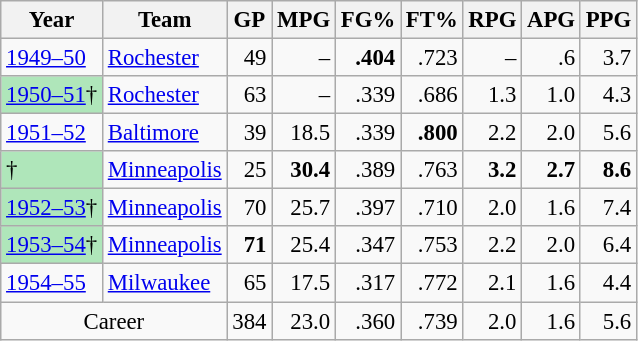<table class="wikitable sortable" style="font-size:95%; text-align:right;">
<tr>
<th>Year</th>
<th>Team</th>
<th>GP</th>
<th>MPG</th>
<th>FG%</th>
<th>FT%</th>
<th>RPG</th>
<th>APG</th>
<th>PPG</th>
</tr>
<tr>
<td style="text-align:left;"><a href='#'>1949–50</a></td>
<td style="text-align:left;"><a href='#'>Rochester</a></td>
<td>49</td>
<td>–</td>
<td><strong>.404</strong></td>
<td>.723</td>
<td>–</td>
<td>.6</td>
<td>3.7</td>
</tr>
<tr>
<td style="text-align:left;background:#afe6ba;"><a href='#'>1950–51</a>†</td>
<td style="text-align:left;"><a href='#'>Rochester</a></td>
<td>63</td>
<td>–</td>
<td>.339</td>
<td>.686</td>
<td>1.3</td>
<td>1.0</td>
<td>4.3</td>
</tr>
<tr>
<td style="text-align:left;"><a href='#'>1951–52</a></td>
<td style="text-align:left;"><a href='#'>Baltimore</a></td>
<td>39</td>
<td>18.5</td>
<td>.339</td>
<td><strong>.800</strong></td>
<td>2.2</td>
<td>2.0</td>
<td>5.6</td>
</tr>
<tr>
<td style="text-align:left;background:#afe6ba;">†</td>
<td style="text-align:left;"><a href='#'>Minneapolis</a></td>
<td>25</td>
<td><strong>30.4</strong></td>
<td>.389</td>
<td>.763</td>
<td><strong>3.2</strong></td>
<td><strong>2.7</strong></td>
<td><strong>8.6</strong></td>
</tr>
<tr>
<td style="text-align:left;background:#afe6ba;"><a href='#'>1952–53</a>†</td>
<td style="text-align:left;"><a href='#'>Minneapolis</a></td>
<td>70</td>
<td>25.7</td>
<td>.397</td>
<td>.710</td>
<td>2.0</td>
<td>1.6</td>
<td>7.4</td>
</tr>
<tr>
<td style="text-align:left;background:#afe6ba;"><a href='#'>1953–54</a>†</td>
<td style="text-align:left;"><a href='#'>Minneapolis</a></td>
<td><strong>71</strong></td>
<td>25.4</td>
<td>.347</td>
<td>.753</td>
<td>2.2</td>
<td>2.0</td>
<td>6.4</td>
</tr>
<tr>
<td style="text-align:left;"><a href='#'>1954–55</a></td>
<td style="text-align:left;"><a href='#'>Milwaukee</a></td>
<td>65</td>
<td>17.5</td>
<td>.317</td>
<td>.772</td>
<td>2.1</td>
<td>1.6</td>
<td>4.4</td>
</tr>
<tr class="sortbottom">
<td style="text-align:center;" colspan="2">Career</td>
<td>384</td>
<td>23.0</td>
<td>.360</td>
<td>.739</td>
<td>2.0</td>
<td>1.6</td>
<td>5.6</td>
</tr>
</table>
